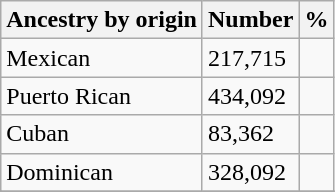<table class="wikitable sortable" font-size:75%">
<tr>
<th>Ancestry by origin</th>
<th>Number</th>
<th>%</th>
</tr>
<tr>
<td>Mexican</td>
<td>217,715</td>
<td></td>
</tr>
<tr>
<td>Puerto Rican</td>
<td>434,092</td>
<td></td>
</tr>
<tr>
<td>Cuban</td>
<td>83,362</td>
<td></td>
</tr>
<tr>
<td>Dominican</td>
<td>328,092</td>
<td></td>
</tr>
<tr>
</tr>
<tr class="sortbottom">
</tr>
<tr>
</tr>
</table>
